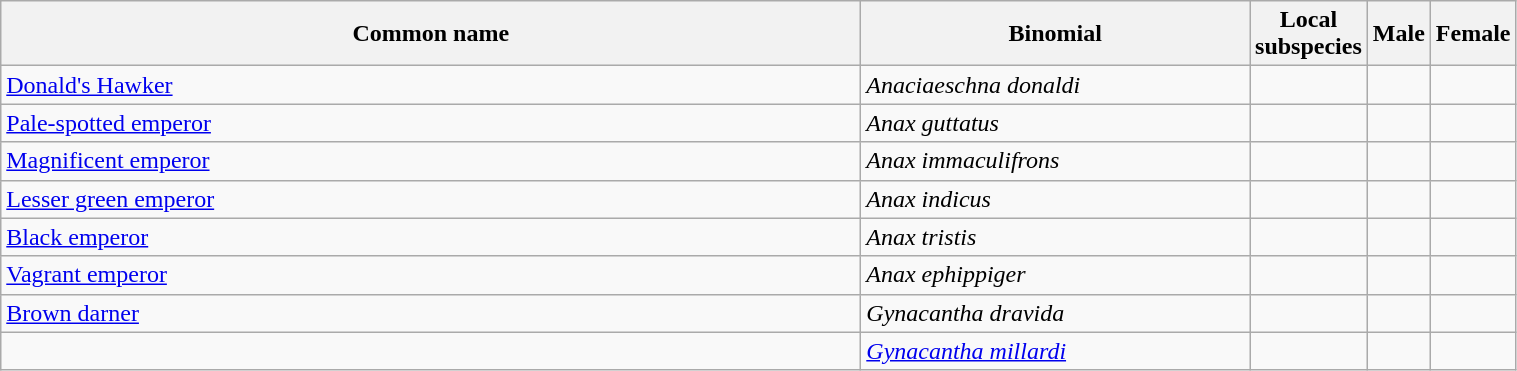<table width=80% class="wikitable">
<tr>
<th width=70%>Common name</th>
<th width=100%>Binomial</th>
<th width=20%>Local subspecies</th>
<th width=20%>Male</th>
<th width=20%>Female</th>
</tr>
<tr>
<td><a href='#'>Donald's Hawker</a></td>
<td><em>Anaciaeschna donaldi</em></td>
<td></td>
<td></td>
<td></td>
</tr>
<tr>
<td><a href='#'>Pale-spotted emperor</a></td>
<td><em>Anax guttatus</em></td>
<td></td>
<td></td>
<td></td>
</tr>
<tr>
<td><a href='#'>Magnificent emperor</a></td>
<td><em>Anax immaculifrons</em></td>
<td></td>
<td></td>
<td></td>
</tr>
<tr>
<td><a href='#'>Lesser green emperor</a></td>
<td><em>Anax indicus</em></td>
<td></td>
<td></td>
<td></td>
</tr>
<tr>
<td><a href='#'>Black emperor</a></td>
<td><em>Anax tristis</em></td>
<td></td>
<td></td>
<td></td>
</tr>
<tr>
<td><a href='#'>Vagrant emperor</a></td>
<td><em>Anax ephippiger</em></td>
<td></td>
<td></td>
<td></td>
</tr>
<tr>
<td><a href='#'>Brown darner</a></td>
<td><em>Gynacantha dravida</em></td>
<td></td>
<td></td>
<td></td>
</tr>
<tr>
<td></td>
<td><em><a href='#'>Gynacantha millardi</a></em></td>
<td></td>
<td></td>
<td></td>
</tr>
</table>
